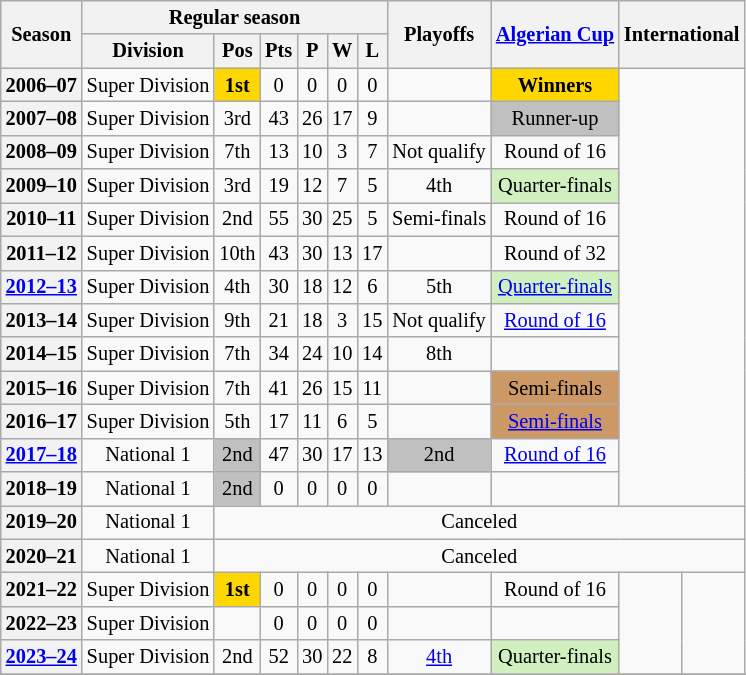<table class="wikitable" style="font-size:85%; text-align:center">
<tr>
<th rowspan=2>Season</th>
<th colspan=6>Regular season</th>
<th rowspan=2>Playoffs</th>
<th rowspan=2><a href='#'>Algerian Cup</a></th>
<th rowspan=2 colspan=2>International</th>
</tr>
<tr>
<th>Division</th>
<th>Pos</th>
<th>Pts</th>
<th>P</th>
<th>W</th>
<th>L</th>
</tr>
<tr>
<th>2006–07</th>
<td>Super Division</td>
<td align=center bgcolor=gold><strong>1st</strong></td>
<td>0</td>
<td>0</td>
<td>0</td>
<td>0</td>
<td></td>
<td align=center bgcolor=gold><strong>Winners</strong></td>
</tr>
<tr>
<th>2007–08</th>
<td>Super Division</td>
<td>3rd</td>
<td>43</td>
<td>26</td>
<td>17</td>
<td>9</td>
<td></td>
<td align=center bgcolor=silver>Runner-up</td>
</tr>
<tr>
<th>2008–09</th>
<td>Super Division</td>
<td>7th</td>
<td>13</td>
<td>10</td>
<td>3</td>
<td>7</td>
<td>Not qualify</td>
<td>Round of 16</td>
</tr>
<tr>
<th>2009–10</th>
<td>Super Division</td>
<td>3rd</td>
<td>19</td>
<td>12</td>
<td>7</td>
<td>5</td>
<td>4th</td>
<td align=center bgcolor=#D0F0C0>Quarter-finals</td>
</tr>
<tr>
<th>2010–11</th>
<td>Super Division</td>
<td>2nd</td>
<td>55</td>
<td>30</td>
<td>25</td>
<td>5</td>
<td>Semi-finals</td>
<td>Round of 16</td>
</tr>
<tr>
<th>2011–12</th>
<td>Super Division</td>
<td>10th</td>
<td>43</td>
<td>30</td>
<td>13</td>
<td>17</td>
<td></td>
<td>Round of 32</td>
</tr>
<tr>
<th><a href='#'>2012–13</a></th>
<td>Super Division</td>
<td>4th</td>
<td>30</td>
<td>18</td>
<td>12</td>
<td>6</td>
<td>5th</td>
<td align=center bgcolor=#D0F0C0><a href='#'>Quarter-finals</a></td>
</tr>
<tr>
<th>2013–14</th>
<td>Super Division</td>
<td>9th</td>
<td>21</td>
<td>18</td>
<td>3</td>
<td>15</td>
<td>Not qualify</td>
<td><a href='#'>Round of 16</a></td>
</tr>
<tr>
<th>2014–15</th>
<td>Super Division</td>
<td>7th</td>
<td>34</td>
<td>24</td>
<td>10</td>
<td>14</td>
<td>8th</td>
<td></td>
</tr>
<tr>
<th>2015–16</th>
<td>Super Division</td>
<td>7th</td>
<td>41</td>
<td>26</td>
<td>15</td>
<td>11</td>
<td></td>
<td align=center bgcolor=#cc9966>Semi-finals</td>
</tr>
<tr>
<th>2016–17</th>
<td>Super Division</td>
<td>5th</td>
<td>17</td>
<td>11</td>
<td>6</td>
<td>5</td>
<td></td>
<td align=center bgcolor=#cc9966><a href='#'>Semi-finals</a></td>
</tr>
<tr>
<th><a href='#'>2017–18</a></th>
<td>National 1</td>
<td align=center bgcolor=silver>2nd</td>
<td>47</td>
<td>30</td>
<td>17</td>
<td>13</td>
<td bgcolor=silver>2nd</td>
<td><a href='#'>Round of 16</a></td>
</tr>
<tr>
<th>2018–19</th>
<td>National 1</td>
<td align=center bgcolor=silver>2nd</td>
<td>0</td>
<td>0</td>
<td>0</td>
<td>0</td>
<td></td>
<td></td>
</tr>
<tr>
<th>2019–20</th>
<td>National 1</td>
<td colspan="10">Canceled</td>
</tr>
<tr>
<th>2020–21</th>
<td>National 1</td>
<td colspan="10">Canceled</td>
</tr>
<tr>
<th>2021–22</th>
<td>Super Division</td>
<td align=center bgcolor=gold><strong>1st</strong></td>
<td>0</td>
<td>0</td>
<td>0</td>
<td>0</td>
<td></td>
<td>Round of 16</td>
<td rowspan="3"></td>
<td rowspan="3"></td>
</tr>
<tr>
<th>2022–23</th>
<td>Super Division</td>
<td></td>
<td>0</td>
<td>0</td>
<td>0</td>
<td>0</td>
<td></td>
<td></td>
</tr>
<tr>
<th><a href='#'>2023–24</a></th>
<td>Super Division</td>
<td>2nd</td>
<td>52</td>
<td>30</td>
<td>22</td>
<td>8</td>
<td><a href='#'>4th</a></td>
<td align=center bgcolor=#D0F0C0>Quarter-finals</td>
</tr>
<tr>
</tr>
</table>
